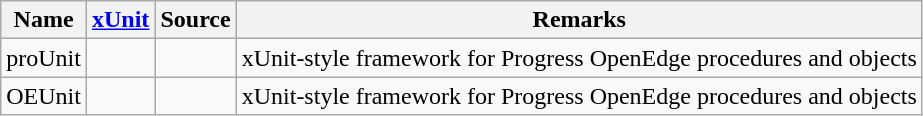<table class="wikitable sortable">
<tr>
<th>Name</th>
<th><a href='#'>xUnit</a></th>
<th>Source</th>
<th>Remarks</th>
</tr>
<tr>
<td>proUnit</td>
<td></td>
<td></td>
<td>xUnit-style framework for Progress OpenEdge procedures and objects</td>
</tr>
<tr>
<td>OEUnit</td>
<td></td>
<td></td>
<td>xUnit-style framework for Progress OpenEdge procedures and objects</td>
</tr>
</table>
